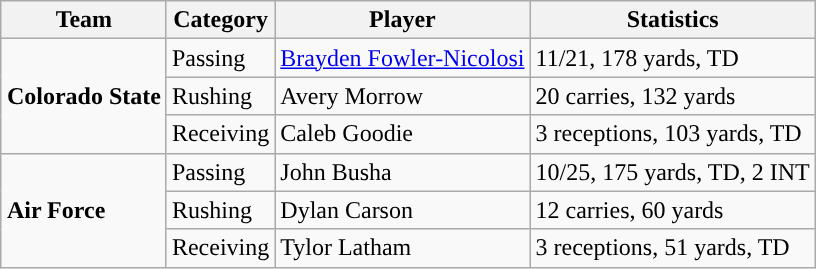<table class="wikitable" style="float: right;">
<tr>
<th>Team</th>
<th>Category</th>
<th>Player</th>
<th>Statistics</th>
</tr>
<tr>
<td rowspan=3><strong>Colorado State</strong></td>
<td>Passing</td>
<td><a href='#'>Brayden Fowler-Nicolosi</a></td>
<td>11/21, 178 yards, TD</td>
</tr>
<tr>
<td>Rushing</td>
<td>Avery Morrow</td>
<td>20 carries, 132 yards</td>
</tr>
<tr>
<td>Receiving</td>
<td>Caleb Goodie</td>
<td>3 receptions, 103 yards, TD</td>
</tr>
<tr>
<td rowspan=3><strong>Air Force</strong></td>
<td>Passing</td>
<td>John Busha</td>
<td>10/25, 175 yards, TD, 2 INT</td>
</tr>
<tr>
<td>Rushing</td>
<td>Dylan Carson</td>
<td>12 carries, 60 yards</td>
</tr>
<tr>
<td>Receiving</td>
<td>Tylor Latham</td>
<td>3 receptions, 51 yards, TD</td>
</tr>
</table>
